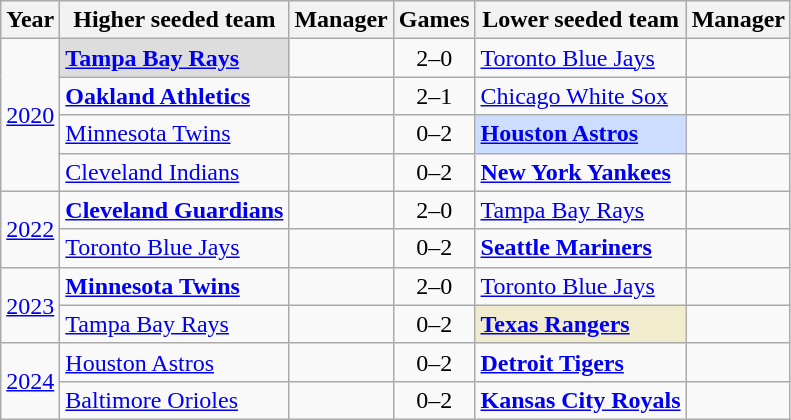<table class="sortable wikitable plainrowheaders">
<tr>
<th scope="col">Year</th>
<th scope="col">Higher seeded team</th>
<th scope="col">Manager</th>
<th scope="col" class="unsortable">Games</th>
<th scope="col">Lower seeded team</th>
<th scope="col">Manager</th>
</tr>
<tr>
<td rowspan=4><a href='#'>2020</a></td>
<td bgcolor="#dddddd"><strong><a href='#'>Tampa Bay Rays</a></strong></td>
<td></td>
<td align="center">2–0</td>
<td><a href='#'>Toronto Blue Jays</a></td>
<td></td>
</tr>
<tr>
<td><strong><a href='#'>Oakland Athletics</a></strong></td>
<td></td>
<td align="center">2–1</td>
<td><a href='#'>Chicago White Sox</a></td>
<td></td>
</tr>
<tr>
<td><a href='#'>Minnesota Twins</a></td>
<td></td>
<td align="center">0–2</td>
<td bgcolor="#ccddff"><strong><a href='#'>Houston Astros</a></strong></td>
<td></td>
</tr>
<tr>
<td><a href='#'>Cleveland Indians</a></td>
<td></td>
<td align="center">0–2</td>
<td><strong><a href='#'>New York Yankees</a></strong></td>
<td></td>
</tr>
<tr>
<td rowspan=2><a href='#'>2022</a></td>
<td><strong><a href='#'>Cleveland Guardians</a></strong> </td>
<td></td>
<td align="center">2–0</td>
<td><a href='#'>Tampa Bay Rays</a></td>
<td></td>
</tr>
<tr>
<td><a href='#'>Toronto Blue Jays</a></td>
<td></td>
<td align="center">0–2</td>
<td><strong><a href='#'>Seattle Mariners</a></strong></td>
<td></td>
</tr>
<tr>
<td rowspan=2><a href='#'>2023</a></td>
<td><strong><a href='#'>Minnesota Twins</a></strong></td>
<td></td>
<td align="center">2–0</td>
<td><a href='#'>Toronto Blue Jays</a></td>
<td></td>
</tr>
<tr>
<td><a href='#'>Tampa Bay Rays</a></td>
<td></td>
<td align="center">0–2</td>
<td bgcolor="#f2ecce"><strong><a href='#'>Texas Rangers</a></strong></td>
<td></td>
</tr>
<tr>
<td rowspan=2><a href='#'>2024</a></td>
<td><a href='#'>Houston Astros</a></td>
<td></td>
<td align="center">0–2</td>
<td><strong><a href='#'>Detroit Tigers</a></strong></td>
<td></td>
</tr>
<tr>
<td><a href='#'>Baltimore Orioles</a></td>
<td></td>
<td align="center">0–2</td>
<td><strong><a href='#'>Kansas City Royals</a></strong></td>
<td></td>
</tr>
</table>
